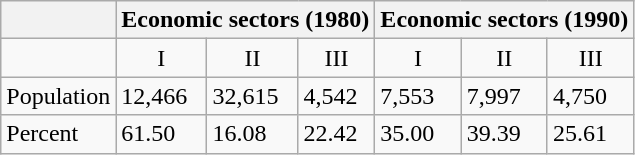<table class="wikitable">
<tr>
<th></th>
<th colspan="3" align="center">Economic sectors (1980)</th>
<th colspan="3" align="center">Economic sectors (1990)</th>
</tr>
<tr>
<td></td>
<td align="center">I</td>
<td align="center">II</td>
<td align="center">III</td>
<td align="center">I</td>
<td align="center">II</td>
<td align="center">III</td>
</tr>
<tr>
<td>Population</td>
<td>12,466</td>
<td>32,615</td>
<td>4,542</td>
<td>7,553</td>
<td>7,997</td>
<td>4,750</td>
</tr>
<tr>
<td>Percent</td>
<td>61.50</td>
<td>16.08</td>
<td>22.42</td>
<td>35.00</td>
<td>39.39</td>
<td>25.61</td>
</tr>
</table>
